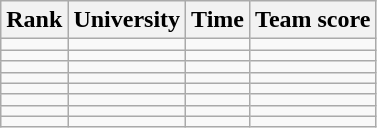<table class="wikitable sortable" style="text-align:center">
<tr>
<th>Rank</th>
<th>University</th>
<th>Time</th>
<th>Team score</th>
</tr>
<tr>
<td></td>
<td align=left></td>
<td></td>
<td></td>
</tr>
<tr>
<td></td>
<td align=left></td>
<td></td>
<td></td>
</tr>
<tr>
<td></td>
<td align=left></td>
<td></td>
<td></td>
</tr>
<tr>
<td></td>
<td align=left></td>
<td></td>
<td></td>
</tr>
<tr>
<td></td>
<td align=left></td>
<td></td>
<td></td>
</tr>
<tr>
<td></td>
<td align=left></td>
<td></td>
<td></td>
</tr>
<tr>
<td></td>
<td align=left></td>
<td></td>
<td></td>
</tr>
<tr>
<td></td>
<td align=left></td>
<td></td>
<td></td>
</tr>
</table>
